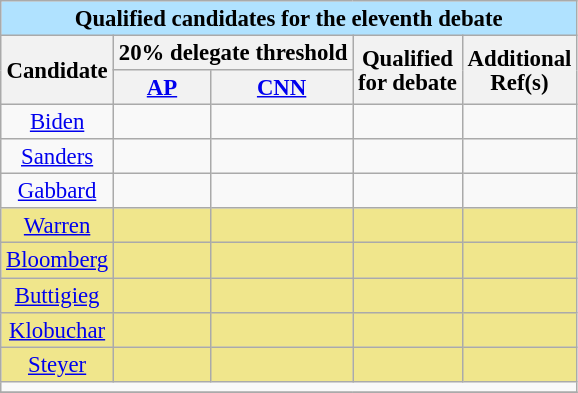<table class="wikitable collapsible collapsed" style="text-align:center;font-size:95%;line-height:16px;">
<tr>
<td colspan="7" style="color:black; vertical-align:top; text-align:center; background-color:#B0E2FF;" class="table-no"><strong>Qualified candidates for the eleventh debate</strong></td>
</tr>
<tr>
<th rowspan=2>Candidate</th>
<th colspan=2>20% delegate threshold</th>
<th rowspan=2>Qualified<br>for debate</th>
<th rowspan=2 class="unsortable">Additional<br>Ref(s)</th>
</tr>
<tr>
<th><a href='#'>AP</a></th>
<th><a href='#'>CNN</a></th>
</tr>
<tr>
<td><a href='#'>Biden</a></td>
<td><br></td>
<td><br></td>
<td></td>
<td></td>
</tr>
<tr>
<td><a href='#'>Sanders</a></td>
<td><br></td>
<td><br></td>
<td></td>
<td></td>
</tr>
<tr>
<td><a href='#'>Gabbard</a></td>
<td><br></td>
<td><br></td>
<td></td>
<td></td>
</tr>
<tr style="background:#f0e68c;">
<td><a href='#'>Warren</a></td>
<td><br></td>
<td><br></td>
<td></td>
<td></td>
</tr>
<tr style="background:#f0e68c;">
<td><a href='#'>Bloomberg</a></td>
<td><br></td>
<td><br></td>
<td></td>
<td></td>
</tr>
<tr style="background:#f0e68c;">
<td><a href='#'>Buttigieg</a></td>
<td><br></td>
<td><br></td>
<td></td>
<td></td>
</tr>
<tr style="background:#f0e68c;">
<td><a href='#'>Klobuchar</a></td>
<td><br></td>
<td><br></td>
<td></td>
<td></td>
</tr>
<tr style="background:#f0e68c;">
<td><a href='#'>Steyer</a></td>
<td><br></td>
<td><br></td>
<td></td>
<td></td>
</tr>
<tr>
<td colspan=6 class="table-no" style="text-align:left;"></td>
</tr>
<tr>
</tr>
</table>
